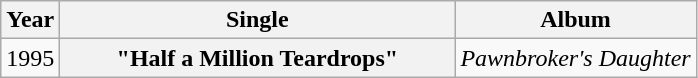<table class="wikitable plainrowheaders">
<tr>
<th>Year</th>
<th style="width:16em;">Single</th>
<th>Album</th>
</tr>
<tr>
<td>1995</td>
<th scope="row">"Half a Million Teardrops"</th>
<td><em>Pawnbroker's Daughter</em> </td>
</tr>
</table>
